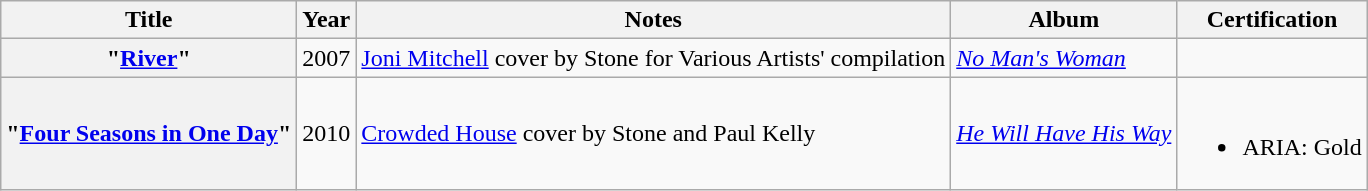<table class="wikitable plainrowheaders" style="text-align:left;">
<tr>
<th scope="col" rowspan="1">Title</th>
<th scope="col" rowspan="1">Year</th>
<th scope="col" rowspan="1">Notes</th>
<th scope="col" rowspan="1">Album</th>
<th scope="col" rowspan="1">Certification</th>
</tr>
<tr>
<th scope="row">"<a href='#'>River</a>"</th>
<td>2007</td>
<td scope="row"><a href='#'>Joni Mitchell</a> cover by Stone for Various Artists' compilation</td>
<td><em><a href='#'>No Man's Woman</a></em></td>
<td></td>
</tr>
<tr>
<th scope="row">"<a href='#'>Four Seasons in One Day</a>"<br></th>
<td>2010</td>
<td scope="row"><a href='#'>Crowded House</a> cover by Stone and Paul Kelly</td>
<td><em><a href='#'>He Will Have His Way</a></em></td>
<td><br><ul><li>ARIA: Gold</li></ul></td>
</tr>
</table>
